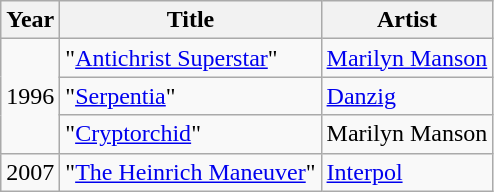<table class="wikitable">
<tr>
<th>Year</th>
<th>Title</th>
<th>Artist</th>
</tr>
<tr>
<td rowspan=3>1996</td>
<td>"<a href='#'>Antichrist Superstar</a>"</td>
<td><a href='#'>Marilyn Manson</a></td>
</tr>
<tr>
<td>"<a href='#'>Serpentia</a>"</td>
<td><a href='#'>Danzig</a></td>
</tr>
<tr>
<td>"<a href='#'>Cryptorchid</a>"</td>
<td>Marilyn Manson</td>
</tr>
<tr>
<td>2007</td>
<td>"<a href='#'>The Heinrich Maneuver</a>"</td>
<td><a href='#'>Interpol</a></td>
</tr>
</table>
